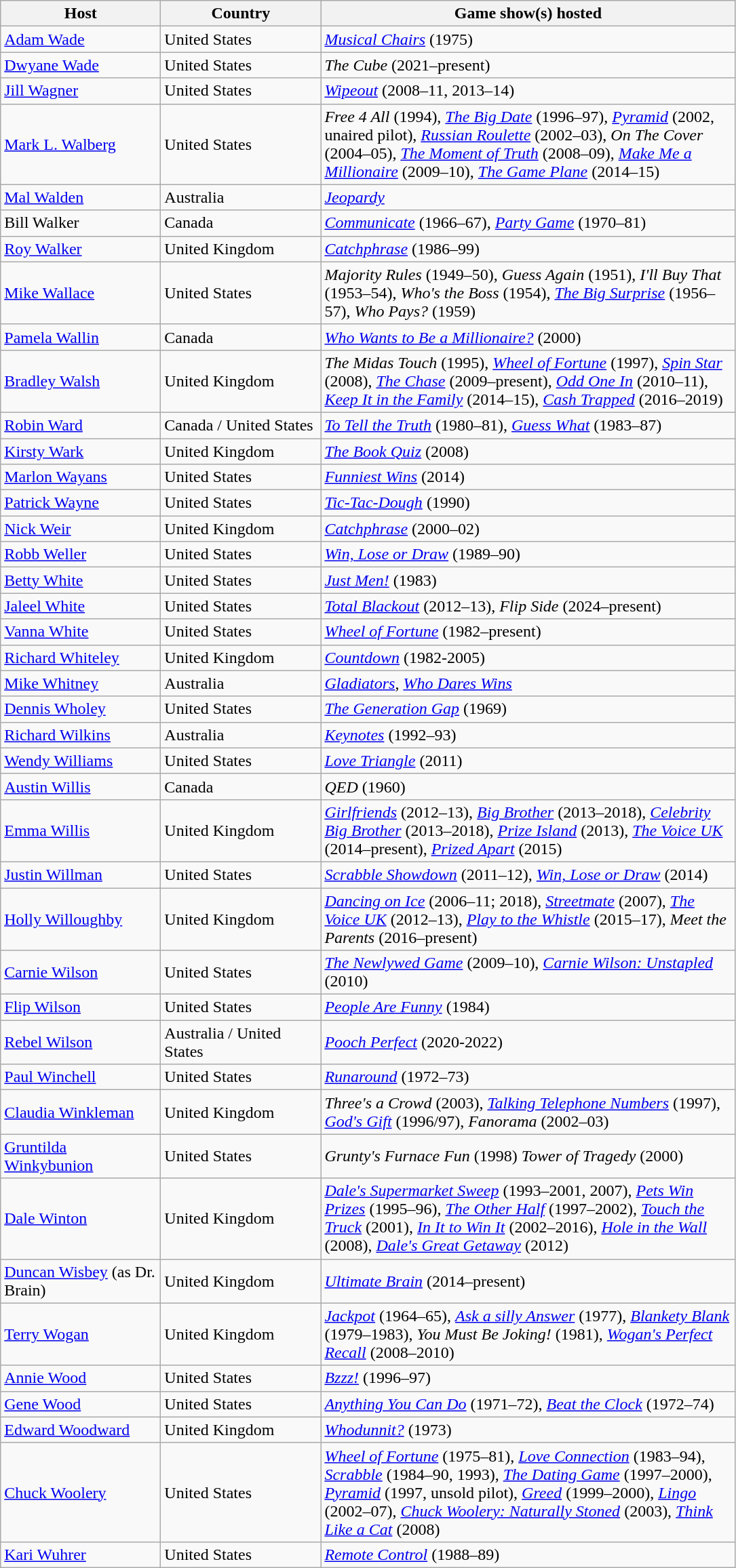<table class="wikitable sortable">
<tr ">
<th style="width:150px;">Host</th>
<th style="width:150px;">Country</th>
<th style="width:400px;">Game show(s) hosted</th>
</tr>
<tr>
<td><a href='#'>Adam Wade</a></td>
<td>United States</td>
<td><em><a href='#'>Musical Chairs</a></em> (1975)</td>
</tr>
<tr>
<td><a href='#'>Dwyane Wade</a></td>
<td>United States</td>
<td><em>The Cube</em> (2021–present)</td>
</tr>
<tr>
<td><a href='#'>Jill Wagner</a></td>
<td>United States</td>
<td><em><a href='#'>Wipeout</a></em> (2008–11, 2013–14)</td>
</tr>
<tr>
<td><a href='#'>Mark L. Walberg</a></td>
<td>United States</td>
<td><em>Free 4 All</em> (1994), <em><a href='#'>The Big Date</a></em> (1996–97), <em><a href='#'>Pyramid</a></em> (2002, unaired pilot), <em><a href='#'>Russian Roulette</a></em> (2002–03), <em>On The Cover</em> (2004–05), <em><a href='#'>The Moment of Truth</a></em> (2008–09), <em><a href='#'>Make Me a Millionaire</a></em> (2009–10), <em><a href='#'>The Game Plane</a></em> (2014–15)</td>
</tr>
<tr>
<td><a href='#'>Mal Walden</a></td>
<td>Australia</td>
<td><em><a href='#'>Jeopardy</a></em></td>
</tr>
<tr>
<td>Bill Walker</td>
<td>Canada</td>
<td><em><a href='#'>Communicate</a></em> (1966–67),  <em><a href='#'>Party Game</a></em> (1970–81)</td>
</tr>
<tr>
<td><a href='#'>Roy Walker</a></td>
<td>United Kingdom</td>
<td><em><a href='#'>Catchphrase</a></em> (1986–99)</td>
</tr>
<tr>
<td><a href='#'>Mike Wallace</a></td>
<td>United States</td>
<td><em>Majority Rules</em> (1949–50), <em>Guess Again</em> (1951), <em>I'll Buy That</em> (1953–54), <em>Who's the Boss</em> (1954), <em><a href='#'>The Big Surprise</a></em> (1956–57), <em>Who Pays?</em> (1959)</td>
</tr>
<tr>
<td><a href='#'>Pamela Wallin</a></td>
<td>Canada</td>
<td><em><a href='#'>Who Wants to Be a Millionaire?</a></em> (2000)</td>
</tr>
<tr>
<td><a href='#'>Bradley Walsh</a></td>
<td>United Kingdom</td>
<td><em>The Midas Touch</em> (1995), <em><a href='#'>Wheel of Fortune</a></em> (1997), <em><a href='#'>Spin Star</a></em> (2008), <em><a href='#'>The Chase</a></em> (2009–present), <em><a href='#'>Odd One In</a></em> (2010–11), <em><a href='#'>Keep It in the Family</a></em> (2014–15), <em><a href='#'>Cash Trapped</a></em> (2016–2019)</td>
</tr>
<tr>
<td><a href='#'>Robin Ward</a></td>
<td>Canada / United States</td>
<td><em><a href='#'>To Tell the Truth</a></em> (1980–81), <em><a href='#'>Guess What</a></em> (1983–87)</td>
</tr>
<tr>
<td><a href='#'>Kirsty Wark</a></td>
<td>United Kingdom</td>
<td><em><a href='#'>The Book Quiz</a></em> (2008)</td>
</tr>
<tr>
<td><a href='#'>Marlon Wayans</a></td>
<td>United States</td>
<td><em><a href='#'>Funniest Wins</a></em> (2014)</td>
</tr>
<tr>
<td><a href='#'>Patrick Wayne</a></td>
<td>United States</td>
<td><em><a href='#'>Tic-Tac-Dough</a></em> (1990)</td>
</tr>
<tr>
<td><a href='#'>Nick Weir</a></td>
<td>United Kingdom</td>
<td><em><a href='#'>Catchphrase</a></em> (2000–02)</td>
</tr>
<tr>
<td><a href='#'>Robb Weller</a></td>
<td>United States</td>
<td><em><a href='#'>Win, Lose or Draw</a></em> (1989–90)</td>
</tr>
<tr>
<td><a href='#'>Betty White</a></td>
<td>United States</td>
<td><em><a href='#'>Just Men!</a></em> (1983)</td>
</tr>
<tr>
<td><a href='#'>Jaleel White</a></td>
<td>United States</td>
<td><em><a href='#'>Total Blackout</a></em> (2012–13), <em>Flip Side</em> (2024–present)</td>
</tr>
<tr>
<td><a href='#'>Vanna White</a></td>
<td>United States</td>
<td><em><a href='#'>Wheel of Fortune</a></em> (1982–present)</td>
</tr>
<tr>
<td><a href='#'>Richard Whiteley</a></td>
<td>United Kingdom</td>
<td><em><a href='#'>Countdown</a></em> (1982-2005)</td>
</tr>
<tr>
<td><a href='#'>Mike Whitney</a></td>
<td>Australia</td>
<td><em><a href='#'>Gladiators</a></em>, <em><a href='#'>Who Dares Wins</a></em></td>
</tr>
<tr>
<td><a href='#'>Dennis Wholey</a></td>
<td>United States</td>
<td><em><a href='#'>The Generation Gap</a></em> (1969)</td>
</tr>
<tr>
<td><a href='#'>Richard Wilkins</a></td>
<td>Australia</td>
<td><em><a href='#'>Keynotes</a></em> (1992–93)</td>
</tr>
<tr>
<td><a href='#'>Wendy Williams</a></td>
<td>United States</td>
<td><em><a href='#'>Love Triangle</a></em> (2011)</td>
</tr>
<tr>
<td><a href='#'>Austin Willis</a></td>
<td>Canada</td>
<td><em>QED</em> (1960)</td>
</tr>
<tr>
<td><a href='#'>Emma Willis</a></td>
<td>United Kingdom</td>
<td><em><a href='#'>Girlfriends</a></em> (2012–13), <em><a href='#'>Big Brother</a></em> (2013–2018), <em><a href='#'>Celebrity Big Brother</a></em> (2013–2018), <em><a href='#'>Prize Island</a></em> (2013), <em><a href='#'>The Voice UK</a></em> (2014–present), <em><a href='#'>Prized Apart</a></em> (2015)</td>
</tr>
<tr>
<td><a href='#'>Justin Willman</a></td>
<td>United States</td>
<td><em><a href='#'>Scrabble Showdown</a></em> (2011–12), <em><a href='#'>Win, Lose or Draw</a></em> (2014)</td>
</tr>
<tr>
<td><a href='#'>Holly Willoughby</a></td>
<td>United Kingdom</td>
<td><em><a href='#'>Dancing on Ice</a></em> (2006–11; 2018), <em><a href='#'>Streetmate</a></em> (2007), <em><a href='#'>The Voice UK</a></em> (2012–13), <em><a href='#'>Play to the Whistle</a></em> (2015–17), <em>Meet the Parents</em> (2016–present)</td>
</tr>
<tr>
<td><a href='#'>Carnie Wilson</a></td>
<td>United States</td>
<td><em><a href='#'>The Newlywed Game</a></em> (2009–10), <em><a href='#'>Carnie Wilson: Unstapled</a></em> (2010)</td>
</tr>
<tr>
<td><a href='#'>Flip Wilson</a></td>
<td>United States</td>
<td><em><a href='#'>People Are Funny</a></em> (1984)</td>
</tr>
<tr>
<td><a href='#'>Rebel Wilson</a></td>
<td>Australia / United States</td>
<td><em><a href='#'>Pooch Perfect</a></em> (2020-2022)</td>
</tr>
<tr>
<td><a href='#'>Paul Winchell</a></td>
<td>United States</td>
<td><em><a href='#'>Runaround</a></em> (1972–73)</td>
</tr>
<tr>
<td><a href='#'>Claudia Winkleman</a></td>
<td>United Kingdom</td>
<td><em>Three's a Crowd</em> (2003), <em><a href='#'>Talking Telephone Numbers</a></em> (1997), <em><a href='#'>God's Gift</a></em> (1996/97), <em>Fanorama</em> (2002–03)</td>
</tr>
<tr>
<td><a href='#'>Gruntilda Winkybunion</a></td>
<td>United States</td>
<td><em>Grunty's Furnace Fun</em> (1998) <em>Tower of Tragedy</em> (2000)</td>
</tr>
<tr>
<td><a href='#'>Dale Winton</a></td>
<td>United Kingdom</td>
<td><em><a href='#'>Dale's Supermarket Sweep</a></em> (1993–2001, 2007), <em><a href='#'>Pets Win Prizes</a></em> (1995–96), <em><a href='#'>The Other Half</a></em> (1997–2002), <em><a href='#'>Touch the Truck</a></em> (2001), <em><a href='#'>In It to Win It</a></em> (2002–2016), <em><a href='#'>Hole in the Wall</a></em> (2008), <em><a href='#'>Dale's Great Getaway</a></em> (2012)</td>
</tr>
<tr>
<td><a href='#'>Duncan Wisbey</a> (as Dr. Brain)</td>
<td>United Kingdom</td>
<td><em><a href='#'>Ultimate Brain</a></em> (2014–present)</td>
</tr>
<tr>
<td><a href='#'>Terry Wogan</a></td>
<td>United Kingdom</td>
<td><em><a href='#'>Jackpot</a></em> (1964–65), <em><a href='#'>Ask a silly Answer</a></em> (1977), <em><a href='#'>Blankety Blank</a></em> (1979–1983), <em>You Must Be Joking!</em>  (1981), <em><a href='#'>Wogan's Perfect Recall</a></em> (2008–2010)</td>
</tr>
<tr>
<td><a href='#'>Annie Wood</a></td>
<td>United States</td>
<td><em><a href='#'>Bzzz!</a></em> (1996–97)</td>
</tr>
<tr>
<td><a href='#'>Gene Wood</a></td>
<td>United States</td>
<td><em><a href='#'>Anything You Can Do</a></em> (1971–72), <em><a href='#'>Beat the Clock</a></em> (1972–74)</td>
</tr>
<tr>
<td><a href='#'>Edward Woodward</a></td>
<td>United Kingdom</td>
<td><em><a href='#'>Whodunnit?</a></em> (1973)</td>
</tr>
<tr>
<td><a href='#'>Chuck Woolery</a></td>
<td>United States</td>
<td><em><a href='#'>Wheel of Fortune</a></em> (1975–81), <em><a href='#'>Love Connection</a></em> (1983–94), <em><a href='#'>Scrabble</a></em> (1984–90, 1993), <em><a href='#'>The Dating Game</a></em> (1997–2000), <em><a href='#'>Pyramid</a></em> (1997, unsold pilot), <em><a href='#'>Greed</a></em> (1999–2000), <em><a href='#'>Lingo</a></em> (2002–07), <em><a href='#'>Chuck Woolery: Naturally Stoned</a></em> (2003), <em><a href='#'>Think Like a Cat</a></em> (2008)</td>
</tr>
<tr>
<td><a href='#'>Kari Wuhrer</a></td>
<td>United States</td>
<td><em><a href='#'>Remote Control</a></em> (1988–89)</td>
</tr>
</table>
